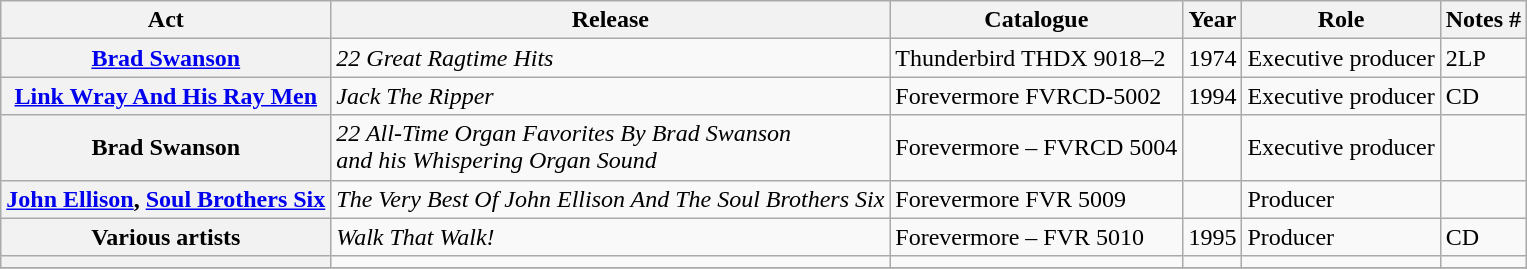<table class="wikitable plainrowheaders sortable">
<tr>
<th scope="col" class="unsortable">Act</th>
<th scope="col">Release</th>
<th scope="col">Catalogue</th>
<th scope="col">Year</th>
<th scope="col">Role</th>
<th scope="col" class="unsortable">Notes #</th>
</tr>
<tr>
<th scope="row"><a href='#'>Brad Swanson</a></th>
<td><em>22 Great Ragtime Hits </em></td>
<td>Thunderbird THDX 9018–2</td>
<td>1974</td>
<td>Executive producer</td>
<td>2LP</td>
</tr>
<tr>
<th scope="row"><a href='#'>Link Wray And His Ray Men</a></th>
<td><em>Jack The Ripper</em></td>
<td>Forevermore FVRCD-5002</td>
<td>1994</td>
<td>Executive producer</td>
<td>CD</td>
</tr>
<tr>
<th scope="row">Brad Swanson</th>
<td><em>22 All-Time Organ Favorites By Brad Swanson<br>and his Whispering Organ Sound</em></td>
<td>Forevermore – FVRCD 5004</td>
<td></td>
<td>Executive producer</td>
<td></td>
</tr>
<tr>
<th scope="row"><a href='#'>John Ellison</a>, <a href='#'>Soul Brothers Six</a></th>
<td><em>The Very Best Of John Ellison And The Soul Brothers Six</em></td>
<td>Forevermore FVR 5009</td>
<td></td>
<td>Producer</td>
<td></td>
</tr>
<tr>
<th scope="row">Various artists</th>
<td><em>Walk That Walk! </em></td>
<td>Forevermore – FVR 5010</td>
<td>1995</td>
<td>Producer</td>
<td>CD</td>
</tr>
<tr>
<th scope="row"></th>
<td></td>
<td></td>
<td></td>
<td></td>
<td></td>
</tr>
<tr>
</tr>
</table>
